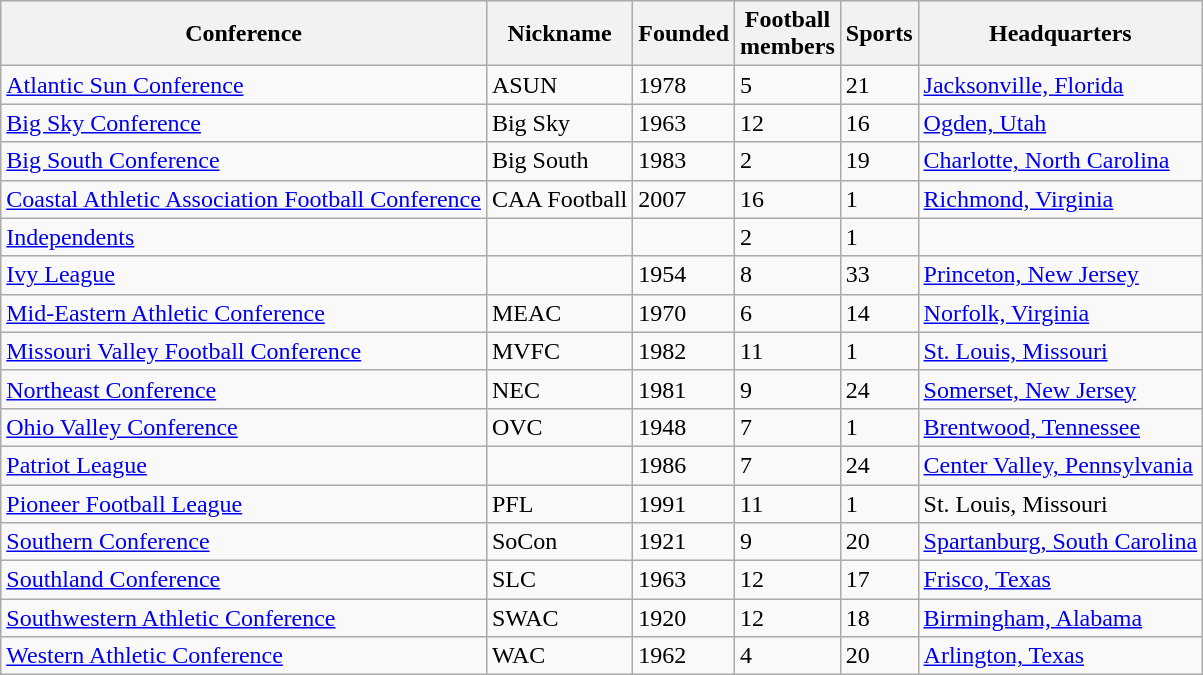<table class="wikitable sortable">
<tr>
<th>Conference</th>
<th>Nickname</th>
<th>Founded</th>
<th>Football<br>members</th>
<th>Sports</th>
<th>Headquarters</th>
</tr>
<tr>
<td><a href='#'>Atlantic Sun Conference</a></td>
<td>ASUN</td>
<td>1978</td>
<td>5</td>
<td>21</td>
<td><a href='#'>Jacksonville, Florida</a></td>
</tr>
<tr>
<td><a href='#'>Big Sky Conference</a></td>
<td>Big Sky</td>
<td>1963</td>
<td>12</td>
<td>16</td>
<td><a href='#'>Ogden, Utah</a></td>
</tr>
<tr>
<td><a href='#'>Big South Conference</a></td>
<td>Big South</td>
<td>1983</td>
<td>2</td>
<td>19</td>
<td><a href='#'>Charlotte, North Carolina</a></td>
</tr>
<tr>
<td><a href='#'>Coastal Athletic Association Football Conference</a></td>
<td>CAA Football</td>
<td>2007</td>
<td>16</td>
<td>1</td>
<td><a href='#'>Richmond, Virginia</a></td>
</tr>
<tr>
<td><a href='#'>Independents</a></td>
<td></td>
<td></td>
<td>2</td>
<td>1</td>
<td></td>
</tr>
<tr>
<td><a href='#'>Ivy League</a></td>
<td></td>
<td>1954</td>
<td>8</td>
<td>33</td>
<td><a href='#'>Princeton, New Jersey</a></td>
</tr>
<tr>
<td><a href='#'>Mid-Eastern Athletic Conference</a></td>
<td>MEAC</td>
<td>1970</td>
<td>6</td>
<td>14</td>
<td><a href='#'>Norfolk, Virginia</a></td>
</tr>
<tr>
<td><a href='#'>Missouri Valley Football Conference</a></td>
<td>MVFC</td>
<td>1982</td>
<td>11</td>
<td>1</td>
<td><a href='#'>St. Louis, Missouri</a></td>
</tr>
<tr>
<td><a href='#'>Northeast Conference</a></td>
<td>NEC</td>
<td>1981</td>
<td>9</td>
<td>24</td>
<td><a href='#'>Somerset, New Jersey</a></td>
</tr>
<tr>
<td><a href='#'>Ohio Valley Conference</a></td>
<td>OVC</td>
<td>1948</td>
<td>7</td>
<td>1</td>
<td><a href='#'>Brentwood, Tennessee</a></td>
</tr>
<tr>
<td><a href='#'>Patriot League</a></td>
<td></td>
<td>1986</td>
<td>7</td>
<td>24</td>
<td><a href='#'>Center Valley, Pennsylvania</a></td>
</tr>
<tr>
<td><a href='#'>Pioneer Football League</a></td>
<td>PFL</td>
<td>1991</td>
<td>11</td>
<td>1</td>
<td>St. Louis, Missouri</td>
</tr>
<tr>
<td><a href='#'>Southern Conference</a></td>
<td>SoCon</td>
<td>1921</td>
<td>9</td>
<td>20</td>
<td><a href='#'>Spartanburg, South Carolina</a></td>
</tr>
<tr>
<td><a href='#'>Southland Conference</a></td>
<td>SLC</td>
<td>1963</td>
<td>12</td>
<td>17</td>
<td><a href='#'>Frisco, Texas</a></td>
</tr>
<tr>
<td><a href='#'>Southwestern Athletic Conference</a></td>
<td>SWAC</td>
<td>1920</td>
<td>12</td>
<td>18</td>
<td><a href='#'>Birmingham, Alabama</a></td>
</tr>
<tr>
<td><a href='#'>Western Athletic Conference</a></td>
<td>WAC</td>
<td>1962</td>
<td>4</td>
<td>20</td>
<td><a href='#'>Arlington, Texas</a></td>
</tr>
</table>
